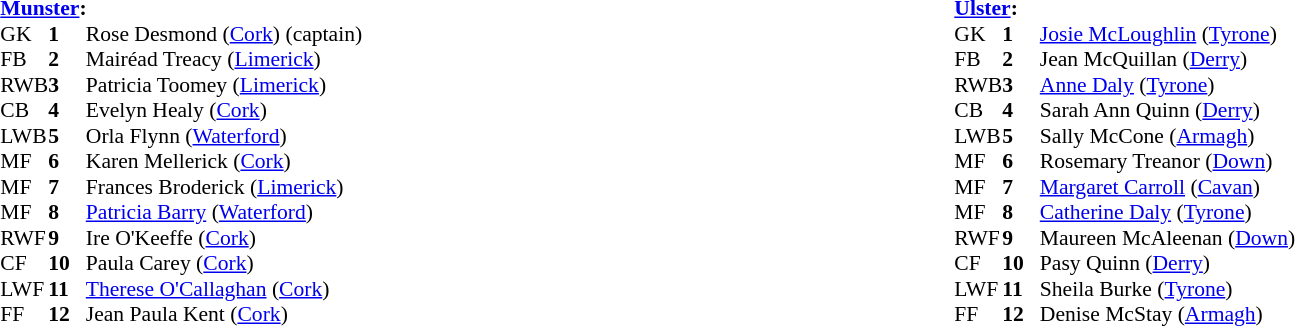<table width="100%">
<tr>
<td valign="top"></td>
<td valign="top" width="50%"><br><table style="font-size: 90%" cellspacing="0" cellpadding="0" align=center>
<tr>
<td colspan="4"><strong><a href='#'>Munster</a>:</strong></td>
</tr>
<tr>
<th width="25"></th>
<th width="25"></th>
</tr>
<tr>
<td>GK</td>
<td><strong>1</strong></td>
<td>Rose Desmond (<a href='#'>Cork</a>) (captain)</td>
</tr>
<tr>
<td>FB</td>
<td><strong>2</strong></td>
<td>Mairéad Treacy (<a href='#'>Limerick</a>)</td>
</tr>
<tr>
<td>RWB</td>
<td><strong>3</strong></td>
<td>Patricia Toomey (<a href='#'>Limerick</a>)</td>
</tr>
<tr>
<td>CB</td>
<td><strong>4</strong></td>
<td>Evelyn Healy (<a href='#'>Cork</a>)</td>
</tr>
<tr>
<td>LWB</td>
<td><strong>5</strong></td>
<td>Orla Flynn (<a href='#'>Waterford</a>)</td>
</tr>
<tr>
<td>MF</td>
<td><strong>6</strong></td>
<td>Karen Mellerick (<a href='#'>Cork</a>)</td>
</tr>
<tr>
<td>MF</td>
<td><strong>7</strong></td>
<td>Frances Broderick (<a href='#'>Limerick</a>)</td>
</tr>
<tr>
<td>MF</td>
<td><strong>8</strong></td>
<td><a href='#'>Patricia Barry</a> (<a href='#'>Waterford</a>)</td>
</tr>
<tr>
<td>RWF</td>
<td><strong>9</strong></td>
<td>Ire O'Keeffe (<a href='#'>Cork</a>)</td>
</tr>
<tr>
<td>CF</td>
<td><strong>10</strong></td>
<td>Paula Carey (<a href='#'>Cork</a>)</td>
</tr>
<tr>
<td>LWF</td>
<td><strong>11</strong></td>
<td><a href='#'>Therese O'Callaghan</a> (<a href='#'>Cork</a>)</td>
</tr>
<tr>
<td>FF</td>
<td><strong>12</strong></td>
<td>Jean Paula Kent (<a href='#'>Cork</a>)</td>
</tr>
<tr>
</tr>
</table>
</td>
<td valign="top" width="50%"><br><table style="font-size: 90%" cellspacing="0" cellpadding="0" align=center>
<tr>
<td colspan="4"><strong><a href='#'>Ulster</a>:</strong></td>
</tr>
<tr>
<th width="25"></th>
<th width="25"></th>
</tr>
<tr>
<td>GK</td>
<td><strong>1</strong></td>
<td><a href='#'>Josie McLoughlin</a> (<a href='#'>Tyrone</a>)</td>
</tr>
<tr>
<td>FB</td>
<td><strong>2</strong></td>
<td>Jean McQuillan (<a href='#'>Derry</a>)</td>
</tr>
<tr>
<td>RWB</td>
<td><strong>3</strong></td>
<td><a href='#'>Anne Daly</a> (<a href='#'>Tyrone</a>)</td>
</tr>
<tr>
<td>CB</td>
<td><strong>4</strong></td>
<td>Sarah Ann Quinn (<a href='#'>Derry</a>)</td>
</tr>
<tr>
<td>LWB</td>
<td><strong>5</strong></td>
<td>Sally McCone (<a href='#'>Armagh</a>)</td>
</tr>
<tr>
<td>MF</td>
<td><strong>6</strong></td>
<td>Rosemary Treanor (<a href='#'>Down</a>)</td>
</tr>
<tr>
<td>MF</td>
<td><strong>7</strong></td>
<td><a href='#'>Margaret Carroll</a> (<a href='#'>Cavan</a>)</td>
</tr>
<tr>
<td>MF</td>
<td><strong>8</strong></td>
<td><a href='#'>Catherine Daly</a> (<a href='#'>Tyrone</a>)</td>
</tr>
<tr>
<td>RWF</td>
<td><strong>9</strong></td>
<td>Maureen McAleenan (<a href='#'>Down</a>)</td>
</tr>
<tr>
<td>CF</td>
<td><strong>10</strong></td>
<td>Pasy Quinn (<a href='#'>Derry</a>)</td>
</tr>
<tr>
<td>LWF</td>
<td><strong>11</strong></td>
<td>Sheila Burke (<a href='#'>Tyrone</a>)</td>
</tr>
<tr>
<td>FF</td>
<td><strong>12</strong></td>
<td>Denise McStay (<a href='#'>Armagh</a>)</td>
</tr>
<tr>
</tr>
</table>
</td>
</tr>
</table>
